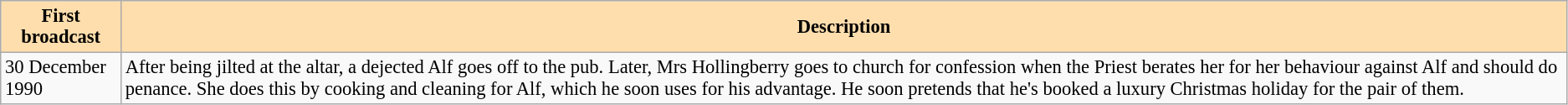<table class="wikitable" border="1" style="font-size: 94%">
<tr>
<th style="background:#ffdead">First broadcast</th>
<th style="background:#ffdead">Description</th>
</tr>
<tr>
<td>30 December 1990</td>
<td>After being jilted at the altar, a dejected Alf goes off to the pub. Later, Mrs Hollingberry goes to church for confession when the Priest berates her for her behaviour against Alf and should do penance. She does this by cooking and cleaning for Alf, which he soon uses for his advantage. He soon pretends that he's booked a luxury Christmas holiday for the pair of them.</td>
</tr>
</table>
